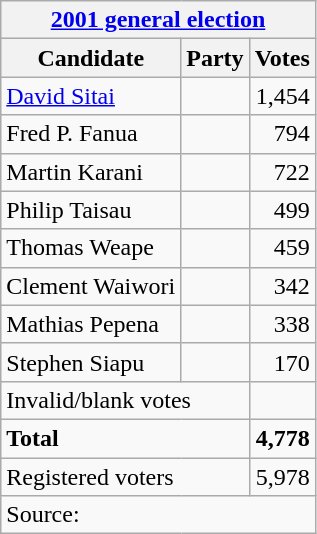<table class=wikitable style=text-align:left>
<tr>
<th colspan=3><a href='#'>2001 general election</a></th>
</tr>
<tr>
<th>Candidate</th>
<th>Party</th>
<th>Votes</th>
</tr>
<tr>
<td><a href='#'>David Sitai</a></td>
<td></td>
<td align=right>1,454</td>
</tr>
<tr>
<td>Fred P. Fanua</td>
<td></td>
<td align=right>794</td>
</tr>
<tr>
<td>Martin Karani</td>
<td></td>
<td align=right>722</td>
</tr>
<tr>
<td>Philip Taisau</td>
<td></td>
<td align=right>499</td>
</tr>
<tr>
<td>Thomas Weape</td>
<td></td>
<td align=right>459</td>
</tr>
<tr>
<td>Clement Waiwori</td>
<td></td>
<td align=right>342</td>
</tr>
<tr>
<td>Mathias Pepena</td>
<td></td>
<td align=right>338</td>
</tr>
<tr>
<td>Stephen Siapu</td>
<td></td>
<td align=right>170</td>
</tr>
<tr>
<td colspan=2>Invalid/blank votes</td>
<td></td>
</tr>
<tr>
<td colspan=2><strong>Total</strong></td>
<td align=right><strong>4,778</strong></td>
</tr>
<tr>
<td colspan=2>Registered voters</td>
<td align=right>5,978</td>
</tr>
<tr>
<td colspan=3>Source: </td>
</tr>
</table>
